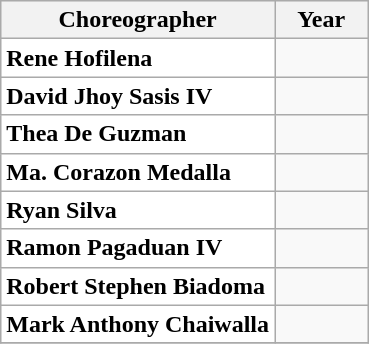<table class="wikitable" style="text align: center">
<tr bgcolor="#efefef">
<th>Choreographer</th>
<th>   Year   </th>
</tr>
<tr>
<td bgcolor="#ffffff"><strong>Rene Hofilena</strong></td>
<td></td>
</tr>
<tr>
<td bgcolor="#ffffff"><strong>David Jhoy Sasis IV</strong></td>
<td></td>
</tr>
<tr>
<td bgcolor="#ffffff"><strong>Thea De Guzman</strong></td>
<td></td>
</tr>
<tr>
<td bgcolor="#ffffff"><strong>Ma. Corazon Medalla</strong></td>
<td></td>
</tr>
<tr>
<td bgcolor="#ffffff"><strong>Ryan Silva</strong></td>
<td></td>
</tr>
<tr>
<td bgcolor="#ffffff"><strong>Ramon Pagaduan IV</strong></td>
<td></td>
</tr>
<tr>
<td bgcolor="#ffffff"><strong>Robert Stephen Biadoma</strong></td>
<td></td>
</tr>
<tr>
<td bgcolor="#ffffff"><strong>Mark Anthony Chaiwalla</strong></td>
<td></td>
</tr>
<tr>
</tr>
</table>
